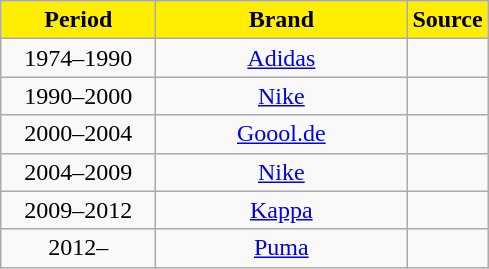<table class="wikitable" style="text-align:center;">
<tr style="background:#FFEE00; font-weight:bold;">
<td>Period</td>
<td>Brand</td>
<td>Source</td>
</tr>
<tr>
<td style="width: 6em">1974–1990</td>
<td style="width: 10em"><a href='#'>Adidas</a></td>
<td></td>
</tr>
<tr>
<td>1990–2000</td>
<td><a href='#'>Nike</a></td>
<td></td>
</tr>
<tr>
<td>2000–2004</td>
<td><a href='#'>Goool.de</a></td>
<td></td>
</tr>
<tr>
<td>2004–2009</td>
<td><a href='#'>Nike</a></td>
<td></td>
</tr>
<tr>
<td>2009–2012</td>
<td><a href='#'>Kappa</a></td>
<td></td>
</tr>
<tr>
<td>2012–</td>
<td><a href='#'>Puma</a></td>
<td></td>
</tr>
</table>
